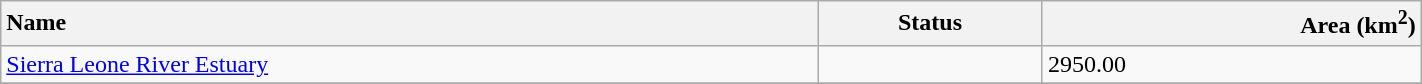<table width="75%" class="wikitable" style="margin:0 0 1em 1em; clear:right; text-align:left" cellspacing="10" cellpadding="5">
<tr>
<th style="text-align:left">Name</th>
<th style="text-align:centre">Status</th>
<th style="text-align:right">Area (km<sup>2</sup>)</th>
</tr>
<tr ---->
<td><a href='#'>Sierra Leone River Estuary</a></td>
<td></td>
<td align=left>2950.00</td>
</tr>
<tr ---->
</tr>
</table>
